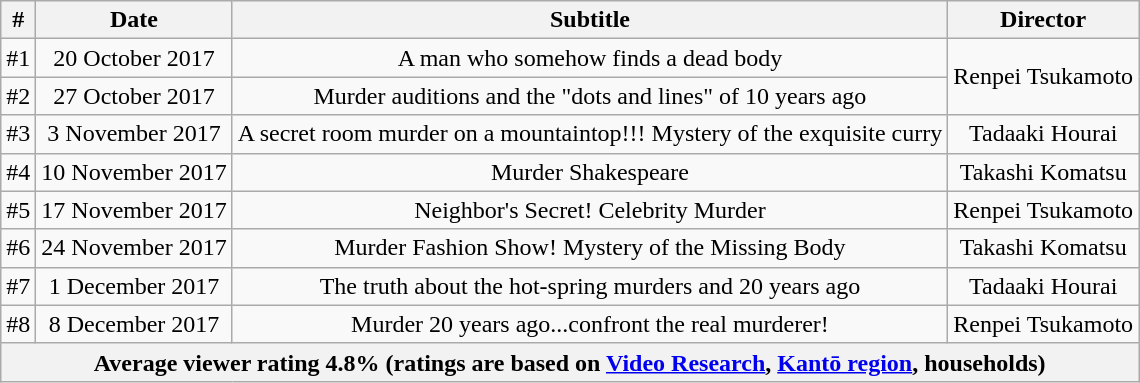<table class="wikitable" style="text-align:center">
<tr>
<th>#</th>
<th>Date</th>
<th>Subtitle</th>
<th>Director</th>
</tr>
<tr>
<td>#1</td>
<td>20 October 2017</td>
<td>A man who somehow finds a dead body</td>
<td rowspan="2">Renpei Tsukamoto</td>
</tr>
<tr>
<td>#2</td>
<td>27 October 2017</td>
<td>Murder auditions and the "dots and lines" of 10 years ago</td>
</tr>
<tr>
<td>#3</td>
<td>3 November 2017</td>
<td>A secret room murder on a mountaintop!!! Mystery of the exquisite curry</td>
<td>Tadaaki Hourai</td>
</tr>
<tr>
<td>#4</td>
<td>10 November 2017</td>
<td>Murder Shakespeare</td>
<td>Takashi Komatsu</td>
</tr>
<tr>
<td>#5</td>
<td>17 November 2017</td>
<td>Neighbor's Secret! Celebrity Murder</td>
<td>Renpei Tsukamoto</td>
</tr>
<tr>
<td>#6</td>
<td>24 November 2017</td>
<td>Murder Fashion Show! Mystery of the Missing Body</td>
<td>Takashi Komatsu</td>
</tr>
<tr>
<td>#7</td>
<td>1 December 2017</td>
<td>The truth about the hot-spring murders and 20 years ago</td>
<td>Tadaaki Hourai</td>
</tr>
<tr>
<td>#8</td>
<td>8 December 2017</td>
<td>Murder 20 years ago...confront the real murderer!</td>
<td>Renpei Tsukamoto</td>
</tr>
<tr>
<th colspan="7">Average viewer rating 4.8% (ratings are based on <a href='#'>Video Research</a>, <a href='#'>Kantō region</a>, households)</th>
</tr>
</table>
